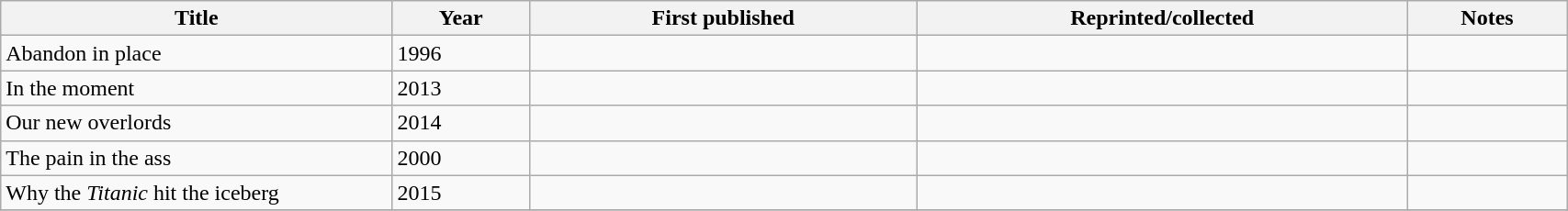<table class='wikitable sortable' width='90%'>
<tr>
<th width=25%>Title</th>
<th>Year</th>
<th>First published</th>
<th>Reprinted/collected</th>
<th>Notes</th>
</tr>
<tr>
<td>Abandon in place</td>
<td>1996</td>
<td></td>
<td></td>
<td></td>
</tr>
<tr>
<td>In the moment</td>
<td>2013</td>
<td></td>
<td></td>
<td></td>
</tr>
<tr>
<td>Our new overlords</td>
<td>2014</td>
<td></td>
<td></td>
<td></td>
</tr>
<tr>
<td data-sort-value="pain in the ass">The pain in the ass</td>
<td>2000</td>
<td></td>
<td></td>
<td></td>
</tr>
<tr>
<td>Why the <em>Titanic</em> hit the iceberg</td>
<td>2015</td>
<td></td>
<td></td>
<td></td>
</tr>
<tr>
</tr>
</table>
